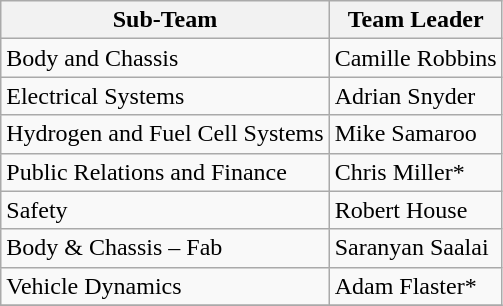<table class="wikitable">
<tr>
<th>Sub-Team</th>
<th>Team Leader</th>
</tr>
<tr>
<td>Body and Chassis</td>
<td>Camille Robbins</td>
</tr>
<tr>
<td>Electrical Systems</td>
<td>Adrian Snyder</td>
</tr>
<tr>
<td>Hydrogen and Fuel Cell Systems</td>
<td>Mike Samaroo</td>
</tr>
<tr>
<td>Public Relations and Finance</td>
<td>Chris Miller*</td>
</tr>
<tr>
<td>Safety</td>
<td>Robert House</td>
</tr>
<tr>
<td>Body & Chassis – Fab</td>
<td>Saranyan Saalai</td>
</tr>
<tr>
<td>Vehicle Dynamics</td>
<td>Adam Flaster*</td>
</tr>
<tr>
</tr>
</table>
